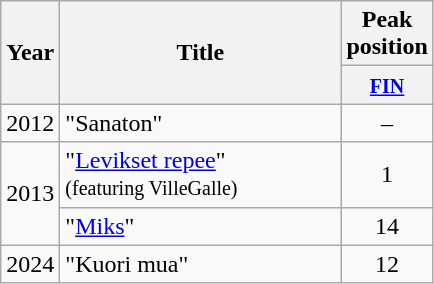<table class="wikitable">
<tr>
<th align="center" rowspan="2" width="10">Year</th>
<th align="center" rowspan="2" width="180">Title</th>
<th align="center" colspan="1" width="20">Peak position</th>
</tr>
<tr>
<th width="20"><small><a href='#'>FIN</a></small></th>
</tr>
<tr>
<td>2012</td>
<td>"Sanaton"</td>
<td style="text-align:center;">–</td>
</tr>
<tr>
<td align="center" rowspan="2">2013</td>
<td>"<a href='#'>Levikset repee</a>" <br><small>(featuring VilleGalle)</small></td>
<td style="text-align:center;">1</td>
</tr>
<tr>
<td>"<a href='#'>Miks</a>"</td>
<td style="text-align:center;">14</td>
</tr>
<tr>
<td>2024</td>
<td>"Kuori mua"</td>
<td style="text-align:center;">12</td>
</tr>
</table>
